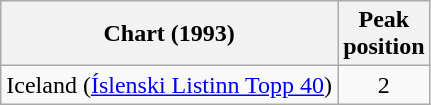<table class="wikitable">
<tr>
<th>Chart (1993)</th>
<th>Peak<br>position</th>
</tr>
<tr>
<td>Iceland (<a href='#'>Íslenski Listinn Topp 40</a>)</td>
<td style="text-align:center;">2</td>
</tr>
</table>
